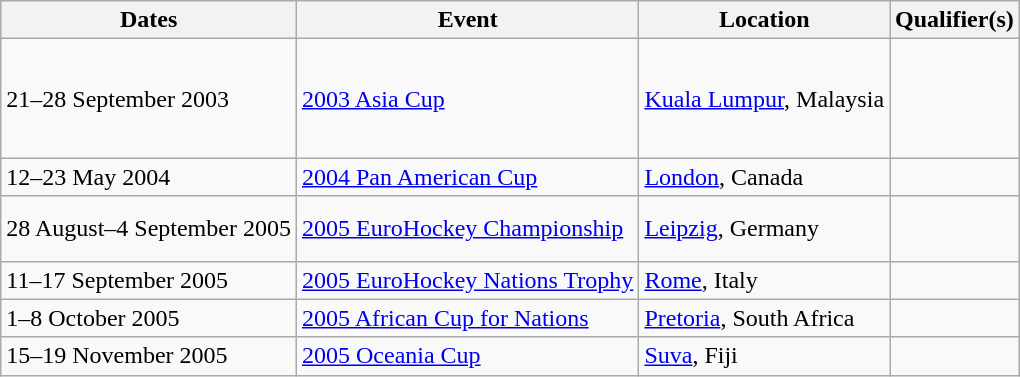<table class=wikitable>
<tr>
<th>Dates</th>
<th>Event</th>
<th>Location</th>
<th>Qualifier(s)</th>
</tr>
<tr>
<td>21–28 September 2003</td>
<td><a href='#'>2003 Asia Cup</a></td>
<td><a href='#'>Kuala Lumpur</a>, Malaysia</td>
<td><br><br><br><br></td>
</tr>
<tr>
<td>12–23 May 2004</td>
<td><a href='#'>2004 Pan American Cup</a></td>
<td><a href='#'>London</a>, Canada</td>
<td></td>
</tr>
<tr>
<td>28 August–4 September 2005</td>
<td><a href='#'>2005 EuroHockey Championship</a></td>
<td><a href='#'>Leipzig</a>, Germany</td>
<td><br><br></td>
</tr>
<tr>
<td>11–17 September 2005</td>
<td><a href='#'>2005 EuroHockey Nations Trophy</a></td>
<td><a href='#'>Rome</a>, Italy</td>
<td></td>
</tr>
<tr>
<td>1–8 October 2005</td>
<td><a href='#'>2005 African Cup for Nations</a></td>
<td><a href='#'>Pretoria</a>, South Africa</td>
<td></td>
</tr>
<tr>
<td>15–19 November 2005</td>
<td><a href='#'>2005 Oceania Cup</a></td>
<td><a href='#'>Suva</a>, Fiji</td>
<td></td>
</tr>
</table>
